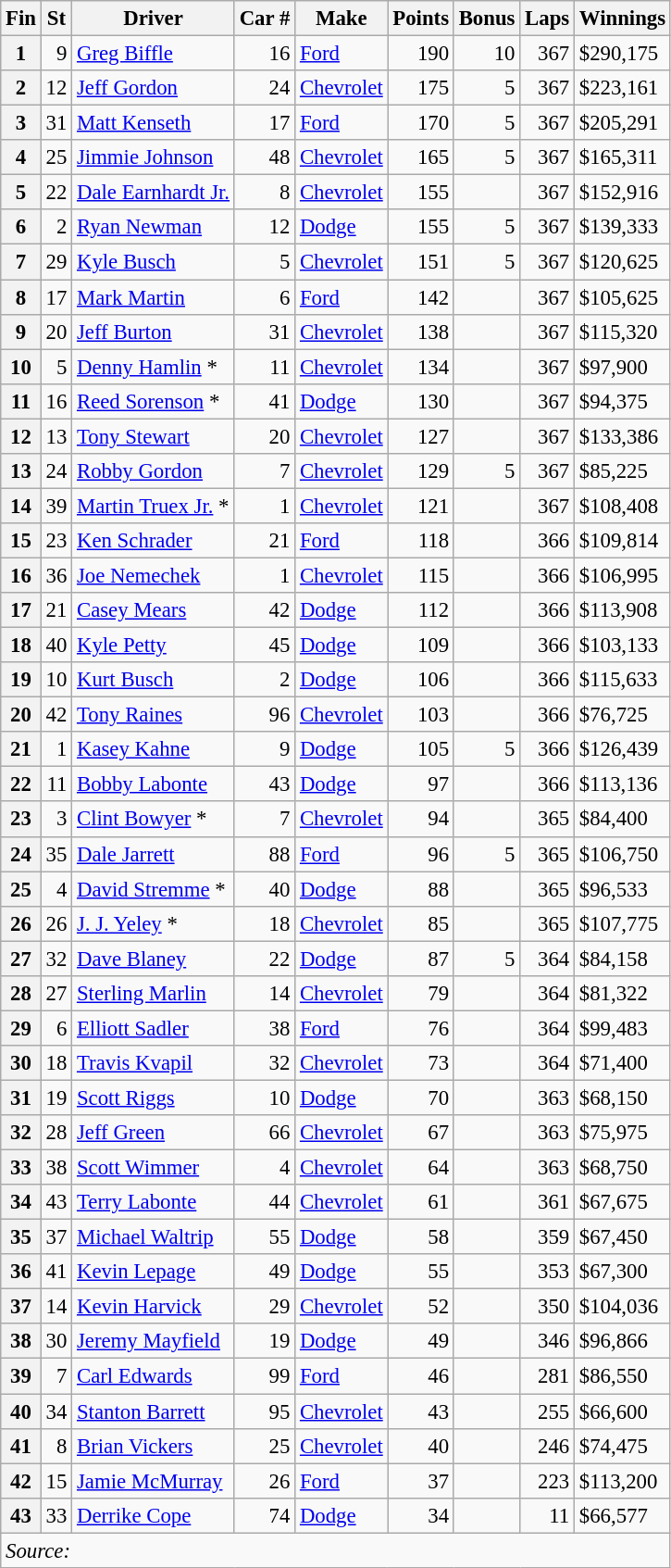<table class="wikitable" style="font-size: 95%;" cellspacing="0" cellpadding="0" border="0">
<tr>
<th>Fin</th>
<th>St</th>
<th>Driver</th>
<th>Car #</th>
<th>Make</th>
<th>Points</th>
<th>Bonus</th>
<th>Laps</th>
<th>Winnings</th>
</tr>
<tr>
<th>1</th>
<td align="right">9</td>
<td><a href='#'>Greg Biffle</a></td>
<td align="right">16</td>
<td><a href='#'>Ford</a></td>
<td align="right">190</td>
<td align="right">10</td>
<td align="right">367</td>
<td>$290,175</td>
</tr>
<tr>
<th>2</th>
<td align="right">12</td>
<td><a href='#'>Jeff Gordon</a></td>
<td align="right">24</td>
<td><a href='#'>Chevrolet</a></td>
<td align="right">175</td>
<td align="right">5</td>
<td align="right">367</td>
<td>$223,161</td>
</tr>
<tr>
<th>3</th>
<td align="right">31</td>
<td><a href='#'>Matt Kenseth</a></td>
<td align="right">17</td>
<td><a href='#'>Ford</a></td>
<td align="right">170</td>
<td align="right">5</td>
<td align="right">367</td>
<td>$205,291</td>
</tr>
<tr>
<th>4</th>
<td align="right">25</td>
<td><a href='#'>Jimmie Johnson</a></td>
<td align="right">48</td>
<td><a href='#'>Chevrolet</a></td>
<td align="right">165</td>
<td align="right">5</td>
<td align="right">367</td>
<td>$165,311</td>
</tr>
<tr>
<th>5</th>
<td align="right">22</td>
<td><a href='#'>Dale Earnhardt Jr.</a></td>
<td align="right">8</td>
<td><a href='#'>Chevrolet</a></td>
<td align="right">155</td>
<td></td>
<td align="right">367</td>
<td>$152,916</td>
</tr>
<tr>
<th>6</th>
<td align="right">2</td>
<td><a href='#'>Ryan Newman</a></td>
<td align="right">12</td>
<td><a href='#'>Dodge</a></td>
<td align="right">155</td>
<td align="right">5</td>
<td align="right">367</td>
<td>$139,333</td>
</tr>
<tr>
<th>7</th>
<td align="right">29</td>
<td><a href='#'>Kyle Busch</a></td>
<td align="right">5</td>
<td><a href='#'>Chevrolet</a></td>
<td align="right">151</td>
<td align="right">5</td>
<td align="right">367</td>
<td>$120,625</td>
</tr>
<tr>
<th>8</th>
<td align="right">17</td>
<td><a href='#'>Mark Martin</a></td>
<td align="right">6</td>
<td><a href='#'>Ford</a></td>
<td align="right">142</td>
<td></td>
<td align="right">367</td>
<td>$105,625</td>
</tr>
<tr>
<th>9</th>
<td align="right">20</td>
<td><a href='#'>Jeff Burton</a></td>
<td align="right">31</td>
<td><a href='#'>Chevrolet</a></td>
<td align="right">138</td>
<td></td>
<td align="right">367</td>
<td>$115,320</td>
</tr>
<tr>
<th>10</th>
<td align="right">5</td>
<td><a href='#'>Denny Hamlin</a> *</td>
<td align="right">11</td>
<td><a href='#'>Chevrolet</a></td>
<td align="right">134</td>
<td></td>
<td align="right">367</td>
<td>$97,900</td>
</tr>
<tr>
<th>11</th>
<td align="right">16</td>
<td><a href='#'>Reed Sorenson</a> *</td>
<td align="right">41</td>
<td><a href='#'>Dodge</a></td>
<td align="right">130</td>
<td></td>
<td align="right">367</td>
<td>$94,375</td>
</tr>
<tr>
<th>12</th>
<td align="right">13</td>
<td><a href='#'>Tony Stewart</a></td>
<td align="right">20</td>
<td><a href='#'>Chevrolet</a></td>
<td align="right">127</td>
<td></td>
<td align="right">367</td>
<td>$133,386</td>
</tr>
<tr>
<th>13</th>
<td align="right">24</td>
<td><a href='#'>Robby Gordon</a></td>
<td align="right">7</td>
<td><a href='#'>Chevrolet</a></td>
<td align="right">129</td>
<td align="right">5</td>
<td align="right">367</td>
<td>$85,225</td>
</tr>
<tr>
<th>14</th>
<td align="right">39</td>
<td><a href='#'>Martin Truex Jr.</a> *</td>
<td align="right">1</td>
<td><a href='#'>Chevrolet</a></td>
<td align="right">121</td>
<td></td>
<td align="right">367</td>
<td>$108,408</td>
</tr>
<tr>
<th>15</th>
<td align="right">23</td>
<td><a href='#'>Ken Schrader</a></td>
<td align="right">21</td>
<td><a href='#'>Ford</a></td>
<td align="right">118</td>
<td></td>
<td align="right">366</td>
<td>$109,814</td>
</tr>
<tr>
<th>16</th>
<td align="right">36</td>
<td><a href='#'>Joe Nemechek</a></td>
<td align="right">1</td>
<td><a href='#'>Chevrolet</a></td>
<td align="right">115</td>
<td></td>
<td align="right">366</td>
<td>$106,995</td>
</tr>
<tr>
<th>17</th>
<td align="right">21</td>
<td><a href='#'>Casey Mears</a></td>
<td align="right">42</td>
<td><a href='#'>Dodge</a></td>
<td align="right">112</td>
<td></td>
<td align="right">366</td>
<td>$113,908</td>
</tr>
<tr>
<th>18</th>
<td align="right">40</td>
<td><a href='#'>Kyle Petty</a></td>
<td align="right">45</td>
<td><a href='#'>Dodge</a></td>
<td align="right">109</td>
<td></td>
<td align="right">366</td>
<td>$103,133</td>
</tr>
<tr>
<th>19</th>
<td align="right">10</td>
<td><a href='#'>Kurt Busch</a></td>
<td align="right">2</td>
<td><a href='#'>Dodge</a></td>
<td align="right">106</td>
<td></td>
<td align="right">366</td>
<td>$115,633</td>
</tr>
<tr>
<th>20</th>
<td align="right">42</td>
<td><a href='#'>Tony Raines</a></td>
<td align="right">96</td>
<td><a href='#'>Chevrolet</a></td>
<td align="right">103</td>
<td></td>
<td align="right">366</td>
<td>$76,725</td>
</tr>
<tr>
<th>21</th>
<td align="right">1</td>
<td><a href='#'>Kasey Kahne</a></td>
<td align="right">9</td>
<td><a href='#'>Dodge</a></td>
<td align="right">105</td>
<td align="right">5</td>
<td align="right">366</td>
<td>$126,439</td>
</tr>
<tr>
<th>22</th>
<td align="right">11</td>
<td><a href='#'>Bobby Labonte</a></td>
<td align="right">43</td>
<td><a href='#'>Dodge</a></td>
<td align="right">97</td>
<td></td>
<td align="right">366</td>
<td>$113,136</td>
</tr>
<tr>
<th>23</th>
<td align="right">3</td>
<td><a href='#'>Clint Bowyer</a> *</td>
<td align="right">7</td>
<td><a href='#'>Chevrolet</a></td>
<td align="right">94</td>
<td></td>
<td align="right">365</td>
<td>$84,400</td>
</tr>
<tr>
<th>24</th>
<td align="right">35</td>
<td><a href='#'>Dale Jarrett</a></td>
<td align="right">88</td>
<td><a href='#'>Ford</a></td>
<td align="right">96</td>
<td align="right">5</td>
<td align="right">365</td>
<td>$106,750</td>
</tr>
<tr>
<th>25</th>
<td align="right">4</td>
<td><a href='#'>David Stremme</a> *</td>
<td align="right">40</td>
<td><a href='#'>Dodge</a></td>
<td align="right">88</td>
<td></td>
<td align="right">365</td>
<td>$96,533</td>
</tr>
<tr>
<th>26</th>
<td align="right">26</td>
<td><a href='#'>J. J. Yeley</a> *</td>
<td align="right">18</td>
<td><a href='#'>Chevrolet</a></td>
<td align="right">85</td>
<td></td>
<td align="right">365</td>
<td>$107,775</td>
</tr>
<tr>
<th>27</th>
<td align="right">32</td>
<td><a href='#'>Dave Blaney</a></td>
<td align="right">22</td>
<td><a href='#'>Dodge</a></td>
<td align="right">87</td>
<td align="right">5</td>
<td align="right">364</td>
<td>$84,158</td>
</tr>
<tr>
<th>28</th>
<td align="right">27</td>
<td><a href='#'>Sterling Marlin</a></td>
<td align="right">14</td>
<td><a href='#'>Chevrolet</a></td>
<td align="right">79</td>
<td></td>
<td align="right">364</td>
<td>$81,322</td>
</tr>
<tr>
<th>29</th>
<td align="right">6</td>
<td><a href='#'>Elliott Sadler</a></td>
<td align="right">38</td>
<td><a href='#'>Ford</a></td>
<td align="right">76</td>
<td></td>
<td align="right">364</td>
<td>$99,483</td>
</tr>
<tr>
<th>30</th>
<td align="right">18</td>
<td><a href='#'>Travis Kvapil</a></td>
<td align="right">32</td>
<td><a href='#'>Chevrolet</a></td>
<td align="right">73</td>
<td></td>
<td align="right">364</td>
<td>$71,400</td>
</tr>
<tr>
<th>31</th>
<td align="right">19</td>
<td><a href='#'>Scott Riggs</a></td>
<td align="right">10</td>
<td><a href='#'>Dodge</a></td>
<td align="right">70</td>
<td></td>
<td align="right">363</td>
<td>$68,150</td>
</tr>
<tr>
<th>32</th>
<td align="right">28</td>
<td><a href='#'>Jeff Green</a></td>
<td align="right">66</td>
<td><a href='#'>Chevrolet</a></td>
<td align="right">67</td>
<td></td>
<td align="right">363</td>
<td>$75,975</td>
</tr>
<tr>
<th>33</th>
<td align="right">38</td>
<td><a href='#'>Scott Wimmer</a></td>
<td align="right">4</td>
<td><a href='#'>Chevrolet</a></td>
<td align="right">64</td>
<td></td>
<td align="right">363</td>
<td>$68,750</td>
</tr>
<tr>
<th>34</th>
<td align="right">43</td>
<td><a href='#'>Terry Labonte</a></td>
<td align="right">44</td>
<td><a href='#'>Chevrolet</a></td>
<td align="right">61</td>
<td></td>
<td align="right">361</td>
<td>$67,675</td>
</tr>
<tr>
<th>35</th>
<td align="right">37</td>
<td><a href='#'>Michael Waltrip</a></td>
<td align="right">55</td>
<td><a href='#'>Dodge</a></td>
<td align="right">58</td>
<td></td>
<td align="right">359</td>
<td>$67,450</td>
</tr>
<tr>
<th>36</th>
<td align="right">41</td>
<td><a href='#'>Kevin Lepage</a></td>
<td align="right">49</td>
<td><a href='#'>Dodge</a></td>
<td align="right">55</td>
<td></td>
<td align="right">353</td>
<td>$67,300</td>
</tr>
<tr>
<th>37</th>
<td align="right">14</td>
<td><a href='#'>Kevin Harvick</a></td>
<td align="right">29</td>
<td><a href='#'>Chevrolet</a></td>
<td align="right">52</td>
<td></td>
<td align="right">350</td>
<td>$104,036</td>
</tr>
<tr>
<th>38</th>
<td align="right">30</td>
<td><a href='#'>Jeremy Mayfield</a></td>
<td align="right">19</td>
<td><a href='#'>Dodge</a></td>
<td align="right">49</td>
<td></td>
<td align="right">346</td>
<td>$96,866</td>
</tr>
<tr>
<th>39</th>
<td align="right">7</td>
<td><a href='#'>Carl Edwards</a></td>
<td align="right">99</td>
<td><a href='#'>Ford</a></td>
<td align="right">46</td>
<td></td>
<td align="right">281</td>
<td>$86,550</td>
</tr>
<tr>
<th>40</th>
<td align="right">34</td>
<td><a href='#'>Stanton Barrett</a></td>
<td align="right">95</td>
<td><a href='#'>Chevrolet</a></td>
<td align="right">43</td>
<td></td>
<td align="right">255</td>
<td>$66,600</td>
</tr>
<tr>
<th>41</th>
<td align="right">8</td>
<td><a href='#'>Brian Vickers</a></td>
<td align="right">25</td>
<td><a href='#'>Chevrolet</a></td>
<td align="right">40</td>
<td></td>
<td align="right">246</td>
<td>$74,475</td>
</tr>
<tr>
<th>42</th>
<td align="right">15</td>
<td><a href='#'>Jamie McMurray</a></td>
<td align="right">26</td>
<td><a href='#'>Ford</a></td>
<td align="right">37</td>
<td></td>
<td align="right">223</td>
<td>$113,200</td>
</tr>
<tr>
<th>43</th>
<td align="right">33</td>
<td><a href='#'>Derrike Cope</a></td>
<td align="right">74</td>
<td><a href='#'>Dodge</a></td>
<td align="right">34</td>
<td></td>
<td align="right">11</td>
<td>$66,577</td>
</tr>
<tr>
<td colspan=9><em>Source:</em></td>
</tr>
</table>
